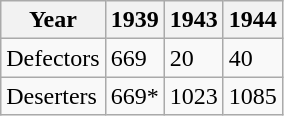<table class="wikitable">
<tr>
<th>Year</th>
<th>1939</th>
<th>1943</th>
<th>1944</th>
</tr>
<tr>
<td>Defectors</td>
<td>669</td>
<td>20</td>
<td>40</td>
</tr>
<tr>
<td>Deserters</td>
<td>669*</td>
<td>1023</td>
<td>1085</td>
</tr>
</table>
